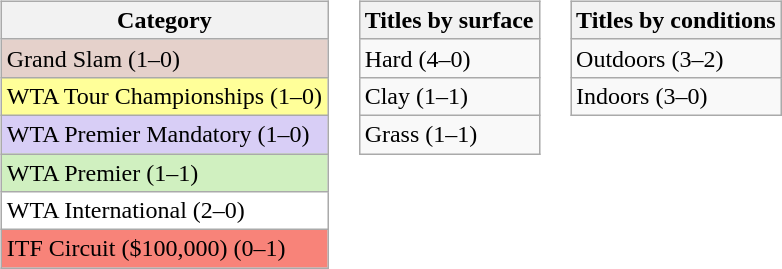<table>
<tr>
<td valign=top><br><table class=wikitable>
<tr>
<th>Category</th>
</tr>
<tr bgcolor=#e5d1cb>
<td>Grand Slam (1–0)</td>
</tr>
<tr bgcolor=ffff99>
<td>WTA Tour Championships (1–0)</td>
</tr>
<tr bgcolor=#D8CEF6>
<td>WTA Premier Mandatory (1–0)</td>
</tr>
<tr bgcolor=#d0f0c0>
<td>WTA Premier (1–1)</td>
</tr>
<tr bgcolor=#fff>
<td>WTA International (2–0)</td>
</tr>
<tr bgcolor=#f88379>
<td>ITF Circuit ($100,000) (0–1)</td>
</tr>
</table>
</td>
<td valign=top><br><table class=wikitable>
<tr>
<th>Titles by surface</th>
</tr>
<tr>
<td>Hard (4–0)</td>
</tr>
<tr>
<td>Clay (1–1)</td>
</tr>
<tr>
<td>Grass (1–1)</td>
</tr>
</table>
</td>
<td valign=top><br><table class=wikitable>
<tr>
<th>Titles by conditions</th>
</tr>
<tr>
<td>Outdoors (3–2)</td>
</tr>
<tr>
<td>Indoors (3–0)</td>
</tr>
</table>
</td>
</tr>
</table>
